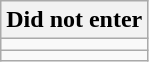<table class="wikitable">
<tr>
<th>Did not enter</th>
</tr>
<tr>
<td></td>
</tr>
<tr>
<td></td>
</tr>
</table>
